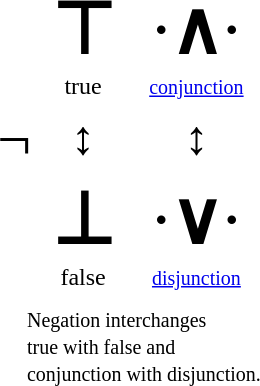<table class="floatright" cellpadding=0 style="text-align:center;">
<tr>
<td></td>
<td style="font-size:300%; font-weight:700;">⊤</td>
<td rowspan=5></td>
<td style="font-size:300%;">·<strong>∧</strong>·</td>
</tr>
<tr>
<td></td>
<td>true</td>
<td><small><a href='#'>conjunction</a></small></td>
</tr>
<tr>
<td style="font-size:250%; font-weight:300;">¬</td>
<td style="font-size:200%; font-weight:500;">↕</td>
<td style="font-size:200%; font-weight:500;">↕</td>
</tr>
<tr>
<td></td>
<td style="font-size:300%; font-weight:700;">⊥</td>
<td style="font-size:300%;">·<strong>∨</strong>·</td>
</tr>
<tr>
<td></td>
<td>false</td>
<td><small><a href='#'>disjunction</a></small></td>
</tr>
<tr>
<td colspan=4 style="padding-left:24px; padding-top:8px; padding-bottom:14px; text-align:left;"><small>Negation interchanges <br>true with false and <br>conjunction with disjunction.</small></td>
</tr>
</table>
